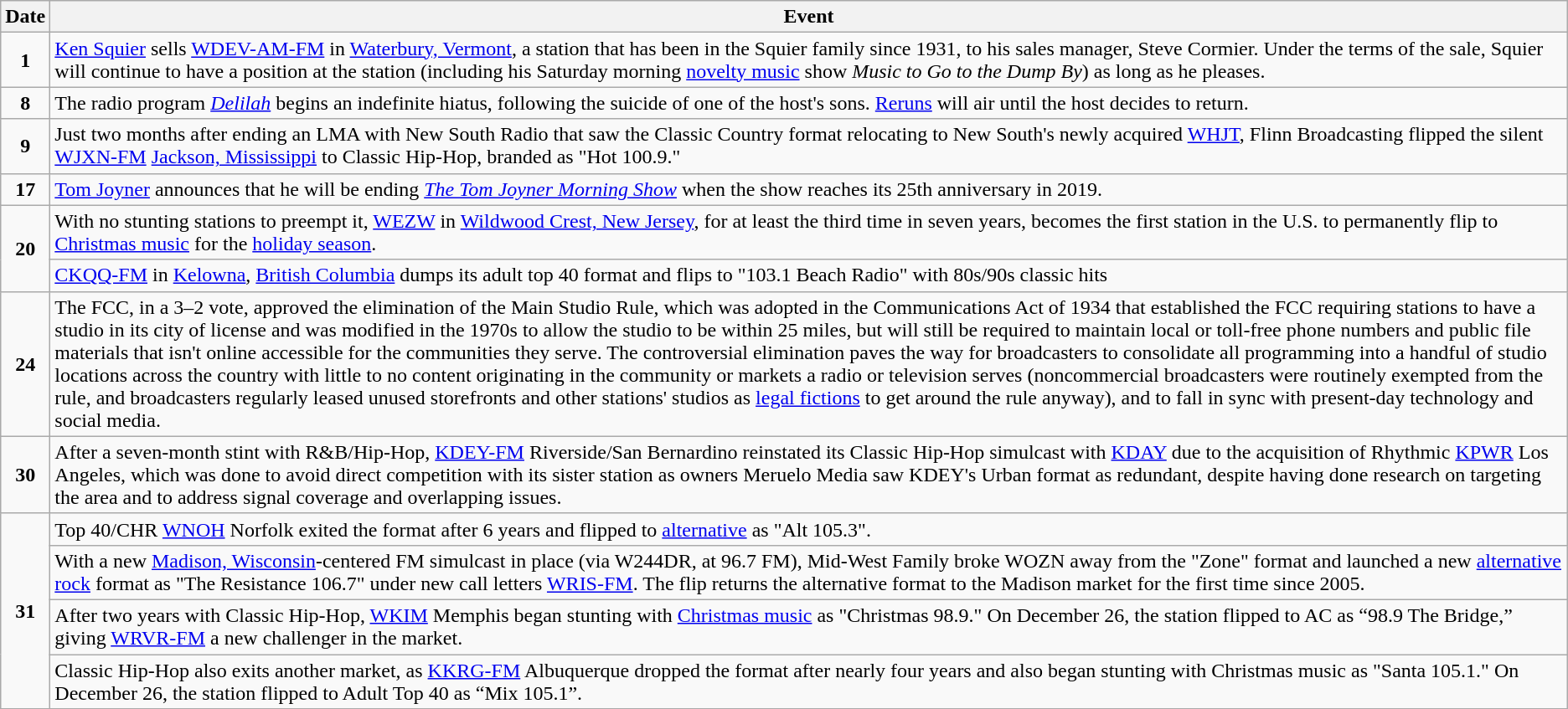<table class="wikitable">
<tr>
<th>Date</th>
<th>Event</th>
</tr>
<tr>
<td style="text-align:center;"><strong>1</strong></td>
<td><a href='#'>Ken Squier</a> sells <a href='#'>WDEV-AM-FM</a> in <a href='#'>Waterbury, Vermont</a>, a station that has been in the Squier family since 1931, to his sales manager, Steve Cormier. Under the terms of the sale, Squier will continue to have a position at the station (including his Saturday morning <a href='#'>novelty music</a> show <em>Music to Go to the Dump By</em>) as long as he pleases.</td>
</tr>
<tr>
<td style="text-align:center;"><strong>8</strong></td>
<td>The radio program <em><a href='#'>Delilah</a></em> begins an indefinite hiatus, following the suicide of one of the host's sons. <a href='#'>Reruns</a> will air until the host decides to return.</td>
</tr>
<tr>
<td style="text-align:center;"><strong>9</strong></td>
<td>Just two months after ending an LMA with New South Radio that saw the Classic Country format relocating to New South's newly acquired <a href='#'>WHJT</a>, Flinn Broadcasting flipped the silent <a href='#'>WJXN-FM</a> <a href='#'>Jackson, Mississippi</a> to Classic Hip-Hop, branded as "Hot 100.9."</td>
</tr>
<tr>
<td style="text-align:center;"><strong>17</strong></td>
<td><a href='#'>Tom Joyner</a> announces that he will be ending <em><a href='#'>The Tom Joyner Morning Show</a></em> when the show reaches its 25th anniversary in 2019.</td>
</tr>
<tr>
<td style="text-align:center;" rowspan=2><strong>20</strong></td>
<td>With no stunting stations to preempt it, <a href='#'>WEZW</a> in <a href='#'>Wildwood Crest, New Jersey</a>, for at least the third time in seven years, becomes the first station in the U.S. to permanently flip to <a href='#'>Christmas music</a> for the <a href='#'>holiday season</a>.</td>
</tr>
<tr>
<td><a href='#'>CKQQ-FM</a> in <a href='#'>Kelowna</a>, <a href='#'>British Columbia</a> dumps its adult top 40 format and flips to "103.1 Beach Radio" with 80s/90s classic hits</td>
</tr>
<tr>
<td style="text-align:center;"><strong>24</strong></td>
<td>The FCC, in a 3–2 vote, approved the elimination of the Main Studio Rule, which was adopted in the Communications Act of 1934 that established the FCC requiring stations to have a studio in its city of license and was modified in the 1970s to allow the studio to be within 25 miles, but will still be required to maintain local or toll-free phone numbers and public file materials that isn't online accessible for the communities they serve. The controversial elimination paves the way for broadcasters to consolidate all programming into a handful of studio locations across the country with little to no content originating in the community or markets a radio or television serves (noncommercial broadcasters were routinely exempted from the rule, and broadcasters regularly leased unused storefronts and other stations' studios as <a href='#'>legal fictions</a> to get around the rule anyway), and to fall in sync with present-day technology and social media.</td>
</tr>
<tr>
<td style="text-align:center;"><strong>30</strong></td>
<td>After a seven-month stint with R&B/Hip-Hop, <a href='#'>KDEY-FM</a> Riverside/San Bernardino reinstated its Classic Hip-Hop simulcast with <a href='#'>KDAY</a> due to the acquisition of Rhythmic <a href='#'>KPWR</a> Los Angeles, which was done to avoid direct competition with its sister station as owners Meruelo Media saw KDEY's Urban format as redundant, despite having done research on targeting the area and to address signal coverage and overlapping issues.</td>
</tr>
<tr>
<td style="text-align:center;" rowspan=4><strong>31</strong></td>
<td>Top 40/CHR <a href='#'>WNOH</a> Norfolk exited the format after 6 years and flipped to <a href='#'>alternative</a> as "Alt 105.3".</td>
</tr>
<tr>
<td>With a new <a href='#'>Madison, Wisconsin</a>-centered FM simulcast in place (via W244DR, at 96.7 FM), Mid-West Family broke WOZN away from the "Zone" format and launched a new <a href='#'>alternative rock</a> format as "The Resistance 106.7" under new call letters <a href='#'>WRIS-FM</a>. The flip returns the alternative format to the Madison market for the first time since 2005.</td>
</tr>
<tr>
<td>After two years with Classic Hip-Hop, <a href='#'>WKIM</a> Memphis began stunting with <a href='#'>Christmas music</a> as "Christmas 98.9." On December 26, the station flipped to AC as “98.9 The Bridge,” giving <a href='#'>WRVR-FM</a> a new challenger in the market.</td>
</tr>
<tr>
<td>Classic Hip-Hop also exits another market, as <a href='#'>KKRG-FM</a> Albuquerque dropped the format after nearly four years and also began stunting with Christmas music as "Santa 105.1." On December 26, the station flipped to Adult Top 40 as “Mix 105.1”.</td>
</tr>
</table>
